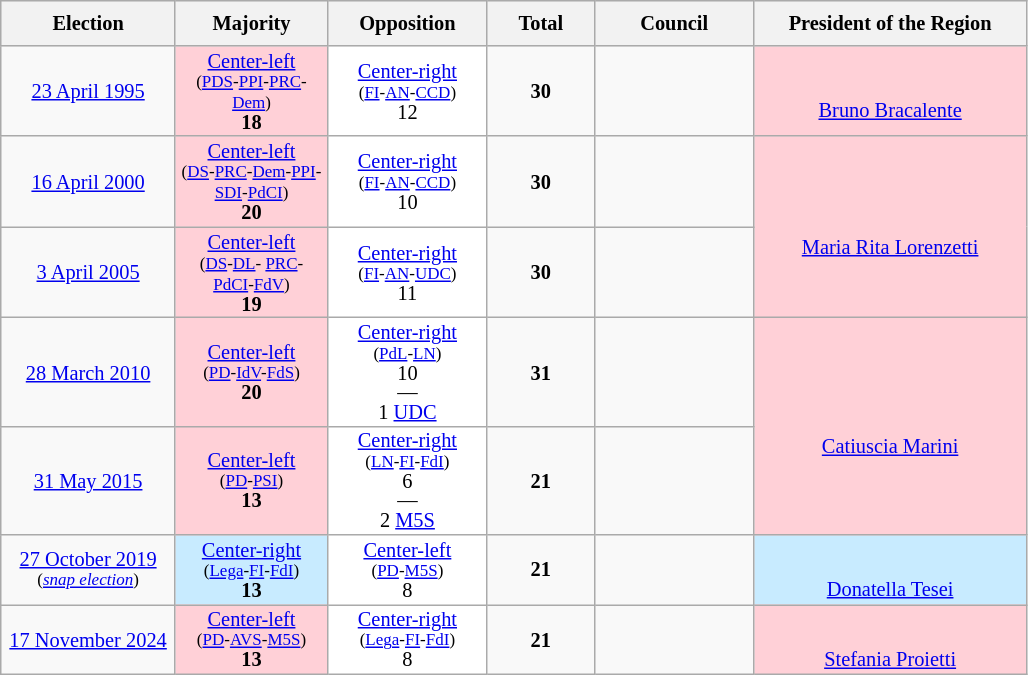<table class="wikitable" style="text-align:center;font-size:85%;line-height:13px">
<tr style="height:30px; background-color:#E9E9E9">
<th style="width:110px;">Election</th>
<th style="width:95px;">Majority</th>
<th style="width:100px;">Opposition</th>
<th style="width:65px;">Total</th>
<th style="width:100px;">Council</th>
<th style="width:175px;">President of the Region</th>
</tr>
<tr>
<td><a href='#'>23 April 1995</a></td>
<td style="background:#FFD0D7; text-align:center;"><a href='#'>Center-left</a><br><small>(<a href='#'>PDS</a>-<a href='#'>PPI</a>-<a href='#'>PRC</a>-<a href='#'>Dem</a>)</small><br><strong>18</strong></td>
<td style="background:white; text-align:center;"><a href='#'>Center-right</a><br><small>(<a href='#'>FI</a>-<a href='#'>AN</a>-<a href='#'>CCD</a>)</small><br>12</td>
<td><strong>30</strong></td>
<td></td>
<td style="background:#FFD0D7; text-align:centre;"><br><br><a href='#'>Bruno Bracalente</a></td>
</tr>
<tr>
<td><a href='#'>16 April 2000</a></td>
<td style="background:#FFD0D7; text-align:center;"><a href='#'>Center-left</a><br><small>(<a href='#'>DS</a>-<a href='#'>PRC</a>-<a href='#'>Dem</a>-<a href='#'>PPI</a>-<a href='#'>SDI</a>-<a href='#'>PdCI</a>)</small><br><strong>20</strong></td>
<td style="background:white; text-align:center;"><a href='#'>Center-right</a><br><small>(<a href='#'>FI</a>-<a href='#'>AN</a>-<a href='#'>CCD</a>)</small><br>10</td>
<td><strong>30</strong></td>
<td></td>
<td rowspan=2 style="background:#FFD0D7; text-align:centre;"><br><br><a href='#'>Maria Rita Lorenzetti</a></td>
</tr>
<tr>
<td><a href='#'>3 April 2005</a></td>
<td style="background:#FFD0D7; text-align:center;"><a href='#'>Center-left</a><br><small>(<a href='#'>DS</a>-<a href='#'>DL</a>- <a href='#'>PRC</a>-<a href='#'>PdCI</a>-<a href='#'>FdV</a>)</small><br><strong>19</strong></td>
<td style="background:white; text-align:center;"><a href='#'>Center-right</a><br><small>(<a href='#'>FI</a>-<a href='#'>AN</a>-<a href='#'>UDC</a>)</small><br>11</td>
<td><strong>30</strong></td>
<td></td>
</tr>
<tr>
<td><a href='#'>28 March 2010</a></td>
<td style="background:#FFD0D7; text-align:center;"><a href='#'>Center-left</a><br><small>(<a href='#'>PD</a>-<a href='#'>IdV</a>-<a href='#'>FdS</a>)</small><br><strong>20</strong></td>
<td style="background:white; text-align:center;"><a href='#'>Center-right</a><br><small>(<a href='#'>PdL</a>-<a href='#'>LN</a>)</small><br>10<br>—<br>1 <a href='#'>UDC</a></td>
<td><strong>31</strong></td>
<td></td>
<td rowspan=2 style="background:#FFD0D7; text-align:centre;"><br><br><a href='#'>Catiuscia Marini</a></td>
</tr>
<tr>
<td><a href='#'>31 May 2015</a></td>
<td style="background:#FFD0D7; text-align:center;"><a href='#'>Center-left</a><br><small>(<a href='#'>PD</a>-<a href='#'>PSI</a>)</small><br><strong>13</strong></td>
<td style="background:white; text-align:center;"><a href='#'>Center-right</a><br><small>(<a href='#'>LN</a>-<a href='#'>FI</a>-<a href='#'>FdI</a>)</small><br>6<br>—<br>2 <a href='#'>M5S</a></td>
<td><strong>21</strong></td>
<td></td>
</tr>
<tr>
<td><a href='#'>27 October 2019</a><br><small>(<em><a href='#'>snap election</a></em>)</small></td>
<td style="background:#C8EBFF; text-align:center;"><a href='#'>Center-right</a><br><small>(<a href='#'>Lega</a>-<a href='#'>FI</a>-<a href='#'>FdI</a>)</small><br><strong>13</strong></td>
<td style="background:white; text-align:center;"><a href='#'>Center-left</a><br><small>(<a href='#'>PD</a>-<a href='#'>M5S</a>)</small><br>8</td>
<td><strong>21</strong></td>
<td></td>
<td style="background:#C8EBFF; text-align:centre;"><br><br><a href='#'>Donatella Tesei</a></td>
</tr>
<tr>
<td><a href='#'>17 November 2024</a></td>
<td style="background:#FFD0D7; text-align:center;"><a href='#'>Center-left</a><br><small>(<a href='#'>PD</a>-<a href='#'>AVS</a>-<a href='#'>M5S</a>)</small><br><strong>13</strong></td>
<td style="background:white; text-align:center;"><a href='#'>Center-right</a><br><small>(<a href='#'>Lega</a>-<a href='#'>FI</a>-<a href='#'>FdI</a>)</small><br>8</td>
<td><strong>21</strong></td>
<td></td>
<td style="background:#FFD0D7; text-align:centre;"><br><br><a href='#'>Stefania Proietti</a></td>
</tr>
</table>
